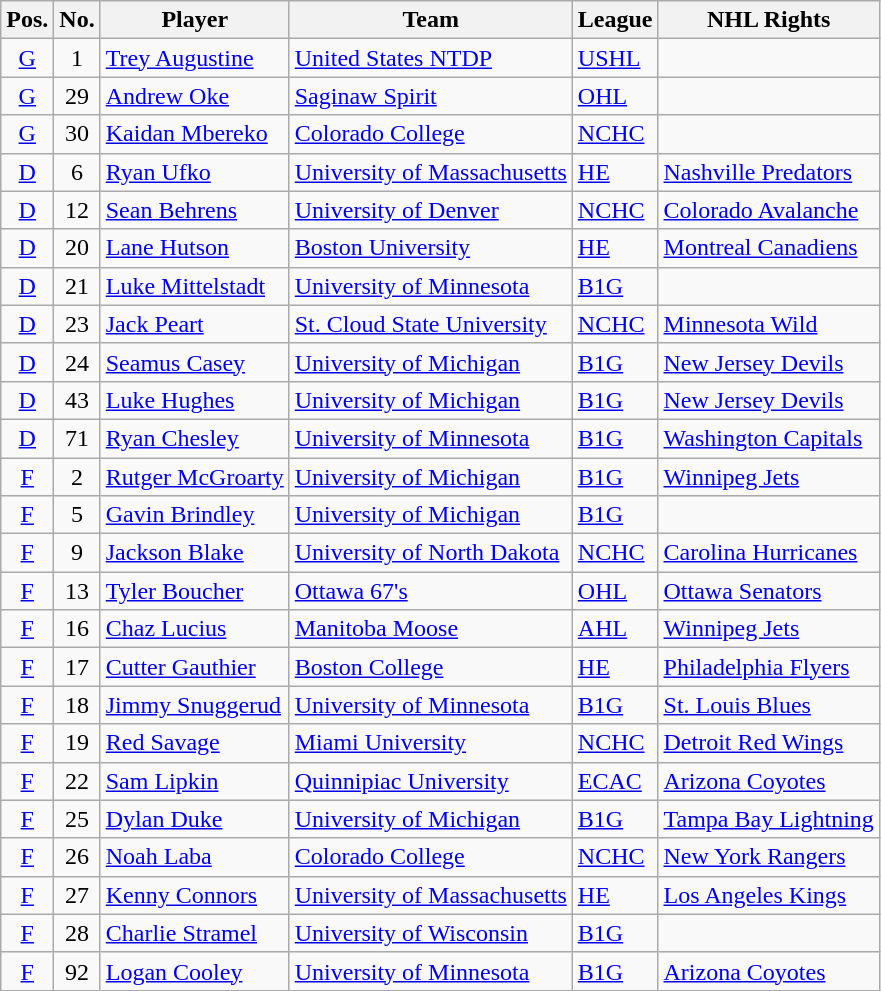<table class="wikitable sortable">
<tr>
<th>Pos.</th>
<th>No.</th>
<th>Player</th>
<th>Team</th>
<th>League</th>
<th>NHL Rights</th>
</tr>
<tr>
<td style="text-align:center;"><a href='#'>G</a></td>
<td style="text-align:center;">1</td>
<td><a href='#'>Trey Augustine</a></td>
<td> <a href='#'>United States NTDP</a></td>
<td> <a href='#'>USHL</a></td>
<td></td>
</tr>
<tr>
<td style="text-align:center;"><a href='#'>G</a></td>
<td style="text-align:center;">29</td>
<td><a href='#'>Andrew Oke</a></td>
<td> <a href='#'>Saginaw Spirit</a></td>
<td> <a href='#'>OHL</a></td>
<td></td>
</tr>
<tr>
<td style="text-align:center;"><a href='#'>G</a></td>
<td style="text-align:center;">30</td>
<td><a href='#'>Kaidan Mbereko</a></td>
<td> <a href='#'>Colorado College</a></td>
<td> <a href='#'>NCHC</a></td>
<td></td>
</tr>
<tr>
<td style="text-align:center;"><a href='#'>D</a></td>
<td style="text-align:center;">6</td>
<td><a href='#'>Ryan Ufko</a></td>
<td> <a href='#'>University of Massachusetts</a></td>
<td> <a href='#'>HE</a></td>
<td><a href='#'>Nashville Predators</a></td>
</tr>
<tr>
<td style="text-align:center;"><a href='#'>D</a></td>
<td style="text-align:center;">12</td>
<td><a href='#'>Sean Behrens</a></td>
<td> <a href='#'>University of Denver</a></td>
<td> <a href='#'>NCHC</a></td>
<td><a href='#'>Colorado Avalanche</a></td>
</tr>
<tr>
<td style="text-align:center;"><a href='#'>D</a></td>
<td style="text-align:center;">20</td>
<td><a href='#'>Lane Hutson</a></td>
<td> <a href='#'>Boston University</a></td>
<td> <a href='#'>HE</a></td>
<td><a href='#'>Montreal Canadiens</a></td>
</tr>
<tr>
<td style="text-align:center;"><a href='#'>D</a></td>
<td style="text-align:center;">21</td>
<td><a href='#'>Luke Mittelstadt</a></td>
<td> <a href='#'>University of Minnesota</a></td>
<td> <a href='#'>B1G</a></td>
<td></td>
</tr>
<tr>
<td style="text-align:center;"><a href='#'>D</a></td>
<td style="text-align:center;">23</td>
<td><a href='#'>Jack Peart</a></td>
<td> <a href='#'>St. Cloud State University</a></td>
<td> <a href='#'>NCHC</a></td>
<td><a href='#'>Minnesota Wild</a></td>
</tr>
<tr>
<td style="text-align:center;"><a href='#'>D</a></td>
<td style="text-align:center;">24</td>
<td><a href='#'>Seamus Casey</a></td>
<td> <a href='#'>University of Michigan</a></td>
<td> <a href='#'>B1G</a></td>
<td><a href='#'>New Jersey Devils</a></td>
</tr>
<tr>
<td style="text-align:center;"><a href='#'>D</a></td>
<td style="text-align:center;">43</td>
<td><a href='#'>Luke Hughes</a></td>
<td> <a href='#'>University of Michigan</a></td>
<td> <a href='#'>B1G</a></td>
<td><a href='#'>New Jersey Devils</a></td>
</tr>
<tr>
<td style="text-align:center;"><a href='#'>D</a></td>
<td style="text-align:center;">71</td>
<td><a href='#'>Ryan Chesley</a></td>
<td> <a href='#'>University of Minnesota</a></td>
<td> <a href='#'>B1G</a></td>
<td><a href='#'>Washington Capitals</a></td>
</tr>
<tr>
<td style="text-align:center;"><a href='#'>F</a></td>
<td style="text-align:center;">2</td>
<td><a href='#'>Rutger McGroarty</a></td>
<td> <a href='#'>University of Michigan</a></td>
<td> <a href='#'>B1G</a></td>
<td><a href='#'>Winnipeg Jets</a></td>
</tr>
<tr>
<td style="text-align:center;"><a href='#'>F</a></td>
<td style="text-align:center;">5</td>
<td><a href='#'>Gavin Brindley</a></td>
<td> <a href='#'>University of Michigan</a></td>
<td> <a href='#'>B1G</a></td>
<td></td>
</tr>
<tr>
<td style="text-align:center;"><a href='#'>F</a></td>
<td style="text-align:center;">9</td>
<td><a href='#'>Jackson Blake</a></td>
<td> <a href='#'>University of North Dakota</a></td>
<td> <a href='#'>NCHC</a></td>
<td><a href='#'>Carolina Hurricanes</a></td>
</tr>
<tr>
<td style="text-align:center;"><a href='#'>F</a></td>
<td style="text-align:center;">13</td>
<td><a href='#'>Tyler Boucher</a></td>
<td> <a href='#'>Ottawa 67's</a></td>
<td> <a href='#'>OHL</a></td>
<td><a href='#'>Ottawa Senators</a></td>
</tr>
<tr>
<td style="text-align:center;"><a href='#'>F</a></td>
<td style="text-align:center;">16</td>
<td><a href='#'>Chaz Lucius</a></td>
<td> <a href='#'>Manitoba Moose</a></td>
<td> <a href='#'>AHL</a></td>
<td><a href='#'>Winnipeg Jets</a></td>
</tr>
<tr>
<td style="text-align:center;"><a href='#'>F</a></td>
<td style="text-align:center;">17</td>
<td><a href='#'>Cutter Gauthier</a></td>
<td> <a href='#'>Boston College</a></td>
<td> <a href='#'>HE</a></td>
<td><a href='#'>Philadelphia Flyers</a></td>
</tr>
<tr>
<td style="text-align:center;"><a href='#'>F</a></td>
<td style="text-align:center;">18</td>
<td><a href='#'>Jimmy Snuggerud</a></td>
<td> <a href='#'>University of Minnesota</a></td>
<td> <a href='#'>B1G</a></td>
<td><a href='#'>St. Louis Blues</a></td>
</tr>
<tr>
<td style="text-align:center;"><a href='#'>F</a></td>
<td style="text-align:center;">19</td>
<td><a href='#'>Red Savage</a></td>
<td> <a href='#'>Miami University</a></td>
<td> <a href='#'>NCHC</a></td>
<td><a href='#'>Detroit Red Wings</a></td>
</tr>
<tr>
<td style="text-align:center;"><a href='#'>F</a></td>
<td style="text-align:center;">22</td>
<td><a href='#'>Sam Lipkin</a></td>
<td> <a href='#'>Quinnipiac University</a></td>
<td> <a href='#'>ECAC</a></td>
<td><a href='#'>Arizona Coyotes</a></td>
</tr>
<tr>
<td style="text-align:center;"><a href='#'>F</a></td>
<td style="text-align:center;">25</td>
<td><a href='#'>Dylan Duke</a></td>
<td> <a href='#'>University of Michigan</a></td>
<td> <a href='#'>B1G</a></td>
<td><a href='#'>Tampa Bay Lightning</a></td>
</tr>
<tr>
<td style="text-align:center;"><a href='#'>F</a></td>
<td style="text-align:center;">26</td>
<td><a href='#'>Noah Laba</a></td>
<td> <a href='#'>Colorado College</a></td>
<td> <a href='#'>NCHC</a></td>
<td><a href='#'>New York Rangers</a></td>
</tr>
<tr>
<td style="text-align:center;"><a href='#'>F</a></td>
<td style="text-align:center;">27</td>
<td><a href='#'>Kenny Connors</a></td>
<td> <a href='#'>University of Massachusetts</a></td>
<td> <a href='#'>HE</a></td>
<td><a href='#'>Los Angeles Kings</a></td>
</tr>
<tr>
<td style="text-align:center;"><a href='#'>F</a></td>
<td style="text-align:center;">28</td>
<td><a href='#'>Charlie Stramel</a></td>
<td> <a href='#'>University of Wisconsin</a></td>
<td> <a href='#'>B1G</a></td>
<td></td>
</tr>
<tr>
<td style="text-align:center;"><a href='#'>F</a></td>
<td style="text-align:center;">92</td>
<td><a href='#'>Logan Cooley</a></td>
<td> <a href='#'>University of Minnesota</a></td>
<td> <a href='#'>B1G</a></td>
<td><a href='#'>Arizona Coyotes</a></td>
</tr>
</table>
